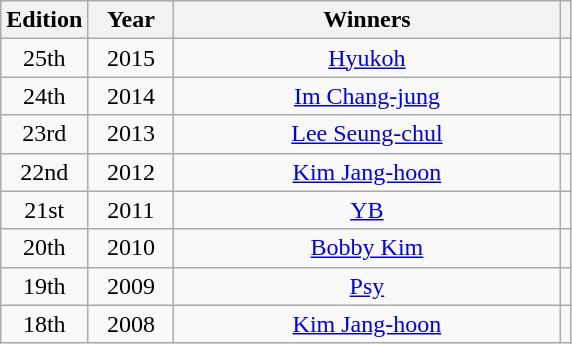<table class="wikitable" style="text-align: center">
<tr>
<th width="50">Edition</th>
<th width="50">Year</th>
<th width="250">Winners</th>
<th></th>
</tr>
<tr>
<td>25th</td>
<td>2015</td>
<td><a href='#'>Hyukoh</a></td>
<td style="text-align:center"></td>
</tr>
<tr>
<td>24th</td>
<td>2014</td>
<td><a href='#'>Im Chang-jung</a></td>
<td style="text-align:center"></td>
</tr>
<tr>
<td>23rd</td>
<td>2013</td>
<td><a href='#'>Lee Seung-chul</a></td>
<td style="text-align:center"></td>
</tr>
<tr>
<td>22nd</td>
<td>2012</td>
<td><a href='#'>Kim Jang-hoon</a></td>
<td></td>
</tr>
<tr>
<td>21st</td>
<td>2011</td>
<td><a href='#'>YB</a></td>
<td></td>
</tr>
<tr>
<td>20th</td>
<td>2010</td>
<td><a href='#'>Bobby Kim</a></td>
<td></td>
</tr>
<tr>
<td>19th</td>
<td>2009</td>
<td><a href='#'>Psy</a></td>
<td></td>
</tr>
<tr>
<td>18th</td>
<td>2008</td>
<td><a href='#'>Kim Jang-hoon</a></td>
<td></td>
</tr>
</table>
